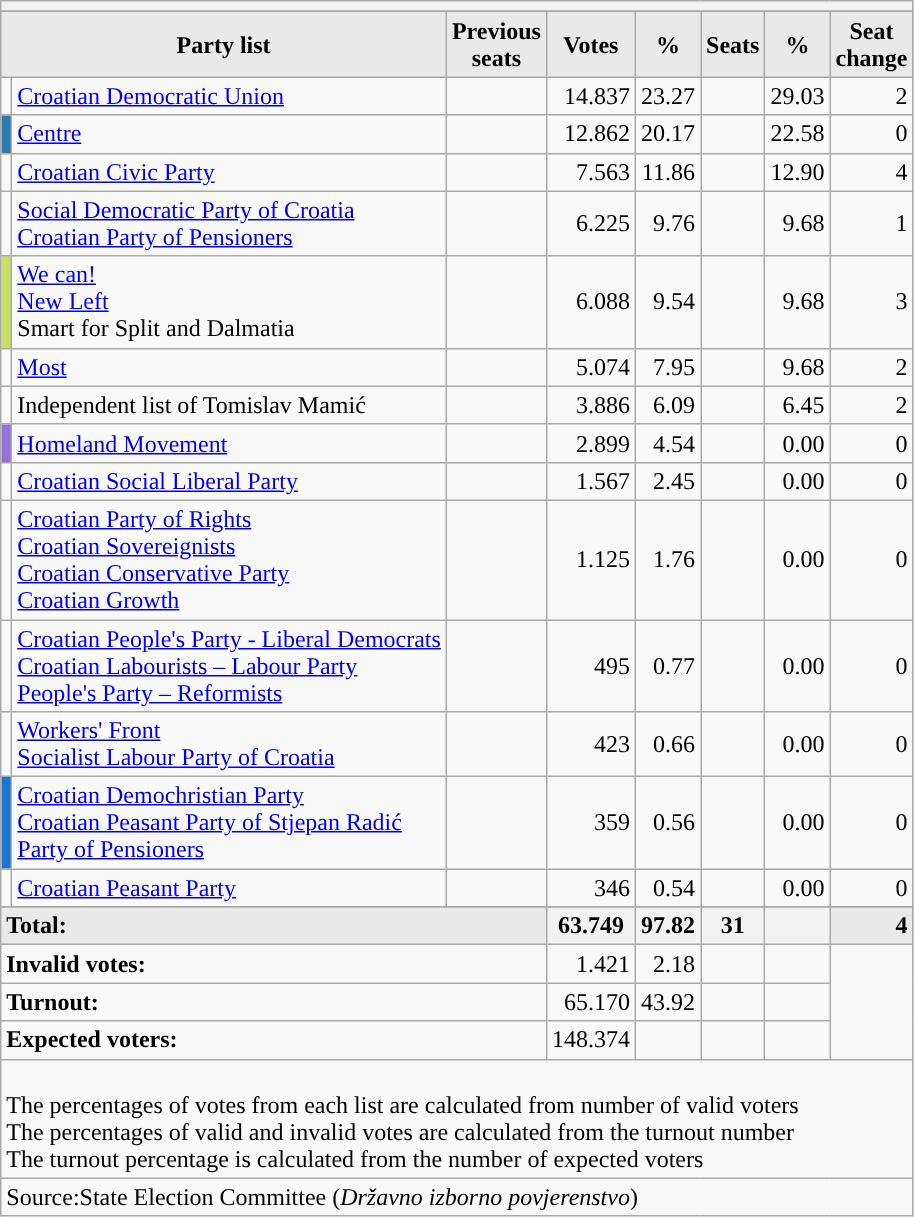<table class="wikitable" border="1">
<tr>
<th colspan=8></th>
</tr>
<tr>
</tr>
<tr style="background-color:#C9C9C9">
<th style="background-color:#E9E9E9" align= center colspan="2">Party list</th>
<th style="background-color:#E9E9E9" align= center>Previous<br>seats</th>
<th style="background-color:#E9E9E9" align= center>Votes</th>
<th style="background-color:#E9E9E9" align= center>%</th>
<th style="background-color:#E9E9E9" align= center>Seats</th>
<th style="background-color:#E9E9E9" align= center>%</th>
<th style="background-color:#E9E9E9" align= center>Seat<br>change</th>
</tr>
<tr>
<td></td>
<td align="left"><a href='#'>Croatian Democratic Union</a></td>
<td align="left"></td>
<td align="right">14.837</td>
<td align="right">23.27</td>
<td align="left"></td>
<td align="right">29.03</td>
<td align="right">2</td>
</tr>
<tr>
<td style="color:inherit;background:#2D7AB0"></td>
<td align="left"><a href='#'>Centre</a></td>
<td align="left"></td>
<td align="right">12.862</td>
<td align="right">20.17</td>
<td align="left"></td>
<td align="right">22.58</td>
<td align="right">0</td>
</tr>
<tr>
<td></td>
<td align="left"><a href='#'>Croatian Civic Party</a></td>
<td align="left"></td>
<td align="right">7.563</td>
<td align="right">11.86</td>
<td align="left"></td>
<td align="right">12.90</td>
<td align="right">4</td>
</tr>
<tr>
<td></td>
<td align="left"><a href='#'>Social Democratic Party of Croatia</a> <br> <a href='#'>Croatian Party of Pensioners</a></td>
<td align="left"></td>
<td align="right">6.225</td>
<td align="right">9.76</td>
<td align="left"></td>
<td align="right">9.68</td>
<td align="right">1</td>
</tr>
<tr>
<td style="color:inherit;background:#C9E265"></td>
<td align="left"><a href='#'>We can!</a><br><a href='#'>New Left</a><br> Smart for Split and Dalmatia</td>
<td align="left"></td>
<td align="right">6.088</td>
<td align="right">9.54</td>
<td align="left"></td>
<td align="right">9.68</td>
<td align="right">3</td>
</tr>
<tr>
<td></td>
<td align="left"><a href='#'>Most</a></td>
<td align="left"></td>
<td align="right">5.074</td>
<td align="right">7.95</td>
<td align="left"></td>
<td align="right">9.68</td>
<td align="right">2</td>
</tr>
<tr>
<td></td>
<td align="left">Independent list of Tomislav Mamić</td>
<td align="left"></td>
<td align="right">3.886</td>
<td align="right">6.09</td>
<td align="left"></td>
<td align="right">6.45</td>
<td align="right">2</td>
</tr>
<tr>
<td style="color:inherit;background:#9370db"></td>
<td align="left"><a href='#'>Homeland Movement</a></td>
<td align="left"></td>
<td align="right">2.899</td>
<td align="right">4.54</td>
<td align="left"></td>
<td align="right">0.00</td>
<td align="right">0</td>
</tr>
<tr>
<td></td>
<td align="left"><a href='#'>Croatian Social Liberal Party</a></td>
<td align="left"></td>
<td align="right">1.567</td>
<td align="right">2.45</td>
<td align="left"></td>
<td align="right">0.00</td>
<td align="right">0</td>
</tr>
<tr>
<td></td>
<td align="left"><a href='#'>Croatian Party of Rights</a><br><a href='#'>Croatian Sovereignists</a><br><a href='#'>Croatian Conservative Party</a><br><a href='#'>Croatian Growth</a></td>
<td align="left"></td>
<td align="right">1.125</td>
<td align="right">1.76</td>
<td align="left"></td>
<td align="right">0.00</td>
<td align="right">0</td>
</tr>
<tr>
<td></td>
<td align="left"><a href='#'>Croatian People's Party - Liberal Democrats</a><br><a href='#'>Croatian Labourists – Labour Party</a><br><a href='#'>People's Party – Reformists</a></td>
<td align="left"></td>
<td align="right">495</td>
<td align="right">0.77</td>
<td align="left"></td>
<td align="right">0.00</td>
<td align="right">0</td>
</tr>
<tr>
<td></td>
<td align="left"><a href='#'>Workers' Front</a><br><a href='#'>Socialist Labour Party of Croatia</a></td>
<td align="left"></td>
<td align="right">423</td>
<td align="right">0.66</td>
<td align="left"></td>
<td align="right">0.00</td>
<td align="right">0</td>
</tr>
<tr>
<td style="color:inherit;background:#1974D2"></td>
<td align="left"><a href='#'>Croatian Demochristian Party</a> <br> <a href='#'>Croatian Peasant Party of Stjepan Radić</a><br><a href='#'>Party of Pensioners</a></td>
<td align="left"></td>
<td align="right">359</td>
<td align="right">0.56</td>
<td align="left"></td>
<td align="right">0.00</td>
<td align="right">0</td>
</tr>
<tr>
<td></td>
<td align="left"><a href='#'>Croatian Peasant Party</a></td>
<td align="left"></td>
<td align="right">346</td>
<td align="right">0.54</td>
<td align="left"></td>
<td align="right">0.00</td>
<td align="right">0</td>
</tr>
<tr>
</tr>
<tr style="background-color:#E9E9E9">
<td colspan="3" align="left"><strong>Total:</strong></td>
<th align="right">63.749</th>
<th align="right">97.82</th>
<th align="right">31</th>
<th align="right"></th>
<td align="right"> <strong>4</strong></td>
</tr>
<tr>
<td colspan="3" align="left"><strong>Invalid votes:</strong></td>
<td align="right">1.421</td>
<td align="right">2.18</td>
<td align="right"></td>
<td align="right"></td>
</tr>
<tr>
<td colspan="3" align="left"><strong>Turnout:</strong></td>
<td align="right">65.170</td>
<td align="right">43.92</td>
<td align="right"></td>
<td align="right"></td>
</tr>
<tr>
<td colspan="3" align="left"><strong>Expected voters:</strong></td>
<td align="right">148.374</td>
<td align="right"></td>
<td align="right"></td>
<td align="right"></td>
</tr>
<tr>
<td colspan="8" align="left"><br>The percentages of votes from each list are calculated from number of valid voters<br>
The percentages of valid and invalid votes are calculated from the turnout number<br>
The turnout percentage is calculated from the number of expected voters</td>
</tr>
<tr>
<td colspan="8" align="left">Source:State Election Committee (<em>Državno izborno povjerenstvo</em>) </td>
</tr>
</table>
